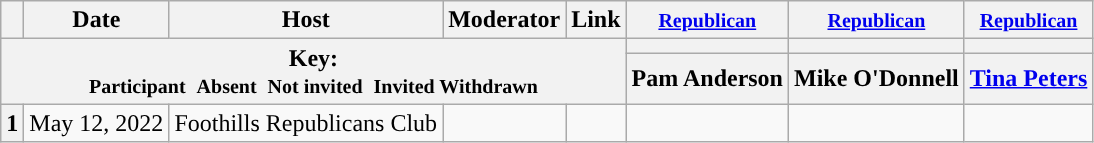<table class="wikitable" style="text-align:center;">
<tr>
<th scope="col"></th>
<th scope="col">Date</th>
<th scope="col">Host</th>
<th scope="col">Moderator</th>
<th scope="col">Link</th>
<th scope="col"><small><a href='#'>Republican</a></small></th>
<th scope="col"><small><a href='#'>Republican</a></small></th>
<th scope="col"><small><a href='#'>Republican</a></small></th>
</tr>
<tr>
<th colspan="5" rowspan="2">Key:<br> <small>Participant </small>  <small>Absent </small>  <small>Not invited </small>  <small>Invited  Withdrawn</small></th>
<th scope="col" style="background:"></th>
<th scope="col" style="background:"></th>
<th scope="col" style="background:"></th>
</tr>
<tr>
<th scope="col">Pam Anderson</th>
<th scope="col">Mike O'Donnell</th>
<th scope="col"><a href='#'>Tina Peters</a></th>
</tr>
<tr>
<th>1</th>
<td style="white-space:nowrap;">May 12, 2022</td>
<td style="white-space:nowrap;">Foothills Republicans Club</td>
<td style="white-space:nowrap;"></td>
<td style="white-space:nowrap;"></td>
<td></td>
<td></td>
<td></td>
</tr>
</table>
